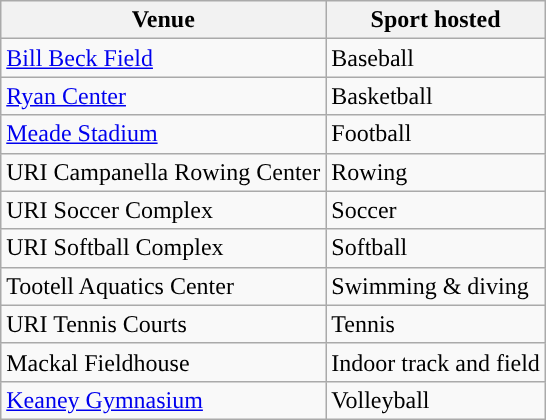<table class="wikitable"; style= "text-align: ">
<tr>
<th width=px>Venue</th>
<th width=px>Sport hosted</th>
</tr>
<tr>
<td><a href='#'>Bill Beck Field</a></td>
<td>Baseball</td>
</tr>
<tr>
<td><a href='#'>Ryan Center</a></td>
<td>Basketball</td>
</tr>
<tr>
<td><a href='#'>Meade Stadium</a></td>
<td>Football</td>
</tr>
<tr>
<td>URI Campanella Rowing Center</td>
<td>Rowing</td>
</tr>
<tr>
<td>URI Soccer Complex</td>
<td>Soccer</td>
</tr>
<tr>
<td>URI Softball Complex</td>
<td>Softball</td>
</tr>
<tr>
<td>Tootell Aquatics Center</td>
<td>Swimming & diving</td>
</tr>
<tr>
<td>URI Tennis Courts</td>
<td>Tennis</td>
</tr>
<tr>
<td>Mackal Fieldhouse</td>
<td>Indoor track and field</td>
</tr>
<tr>
<td><a href='#'>Keaney Gymnasium</a></td>
<td>Volleyball</td>
</tr>
</table>
